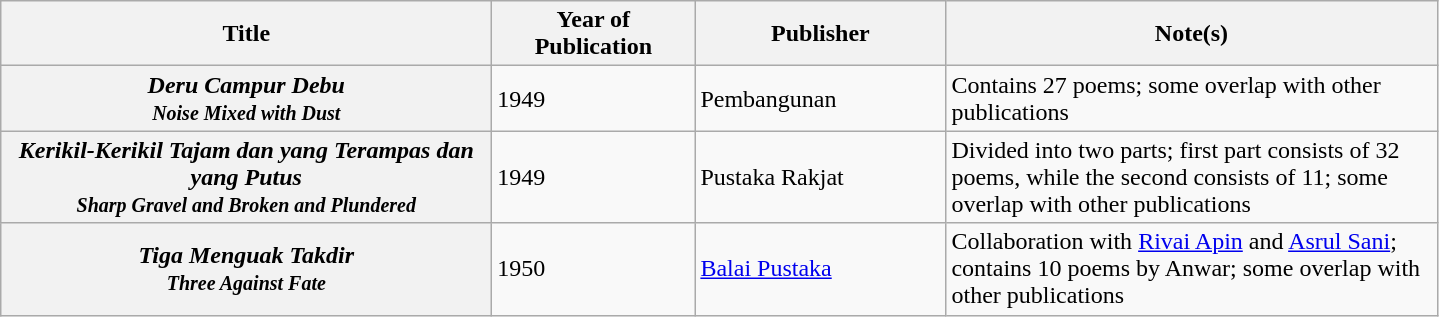<table class="wikitable plainrowheaders sortable" style="margin-right: 0;">
<tr>
<th scope="col"  style="width:20em;">Title</th>
<th scope="col"  style="width:8em;">Year of Publication</th>
<th scope="col"  style="width:10em;">Publisher</th>
<th scope="col"  style="width:20em;" class="unsortable">Note(s)</th>
</tr>
<tr>
<th scope="row"><em>Deru Campur Debu</em><br><small><em>Noise Mixed with Dust</em></small></th>
<td>1949</td>
<td>Pembangunan</td>
<td>Contains 27 poems; some overlap with other publications</td>
</tr>
<tr>
<th scope="row"><em>Kerikil-Kerikil Tajam dan yang Terampas dan yang Putus</em><br><small><em>Sharp Gravel and Broken and Plundered</em></small></th>
<td>1949</td>
<td>Pustaka Rakjat</td>
<td>Divided into two parts; first part consists of 32 poems, while the second consists of 11; some overlap with other publications</td>
</tr>
<tr>
<th scope="row"><em>Tiga Menguak Takdir</em><br><small><em>Three Against Fate</em></small></th>
<td>1950</td>
<td><a href='#'>Balai Pustaka</a></td>
<td>Collaboration with <a href='#'>Rivai Apin</a> and <a href='#'>Asrul Sani</a>; contains 10 poems by Anwar; some overlap with other publications</td>
</tr>
</table>
